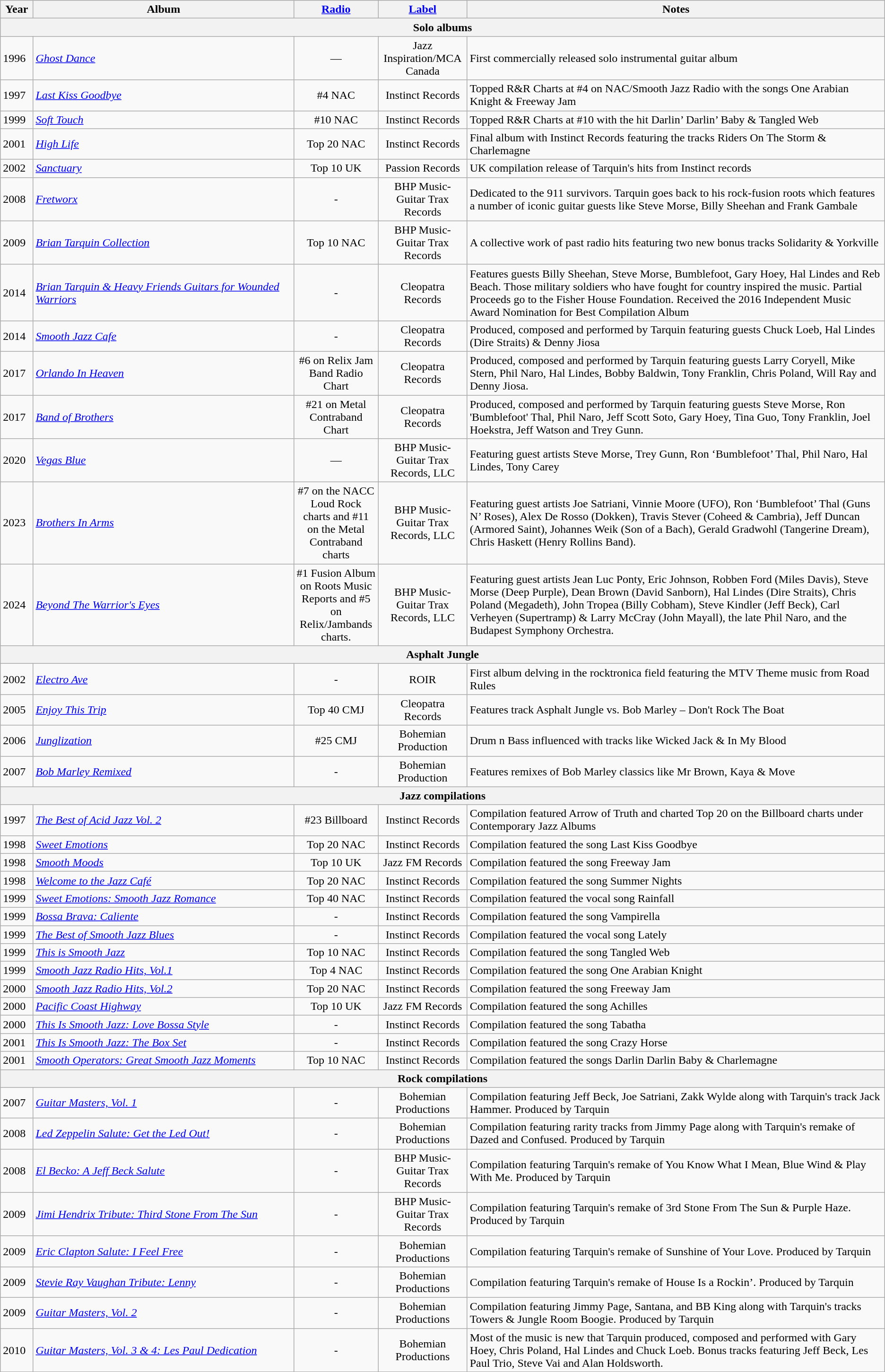<table class="wikitable">
<tr>
<th width=3%>Year</th>
<th width=25%>Album</th>
<th width=4%><a href='#'>Radio</a></th>
<th width=4%><a href='#'>Label</a></th>
<th width=40%>Notes</th>
</tr>
<tr>
<th colspan="5" style="text-align:center;"><strong>Solo albums</strong></th>
</tr>
<tr>
<td>1996</td>
<td><em><a href='#'>Ghost Dance</a></em></td>
<td align=center>—</td>
<td align=center>Jazz Inspiration/MCA Canada</td>
<td>First commercially released solo instrumental guitar album</td>
</tr>
<tr>
<td>1997</td>
<td><em><a href='#'>Last Kiss Goodbye</a></em></td>
<td align=center>#4 NAC</td>
<td align=center>Instinct Records</td>
<td>Topped R&R Charts at #4 on NAC/Smooth Jazz Radio with the songs One Arabian Knight & Freeway Jam</td>
</tr>
<tr>
<td>1999</td>
<td><em><a href='#'>Soft Touch</a></em></td>
<td align=center>#10 NAC</td>
<td align=center>Instinct Records</td>
<td>Topped R&R Charts at #10 with the hit Darlin’ Darlin’ Baby & Tangled Web</td>
</tr>
<tr>
<td>2001</td>
<td><em><a href='#'>High Life</a></em></td>
<td align=center>Top 20 NAC</td>
<td align=center>Instinct Records</td>
<td>Final album with Instinct Records featuring the tracks Riders On The Storm & Charlemagne</td>
</tr>
<tr>
<td>2002</td>
<td><em><a href='#'>Sanctuary</a></em></td>
<td align=center>Top 10 UK</td>
<td align=center>Passion Records</td>
<td>UK compilation release of Tarquin's hits from Instinct records</td>
</tr>
<tr>
<td>2008</td>
<td><em><a href='#'>Fretworx</a></em></td>
<td align=center>-</td>
<td align=center>BHP Music-Guitar Trax Records</td>
<td>Dedicated to the 911 survivors. Tarquin goes back to his rock-fusion roots which features a number of iconic guitar guests like Steve Morse, Billy Sheehan and Frank Gambale</td>
</tr>
<tr>
<td>2009</td>
<td><em><a href='#'>Brian Tarquin Collection</a></em></td>
<td align=center>Top 10 NAC</td>
<td align=center>BHP Music-Guitar Trax Records</td>
<td>A collective work of past radio hits featuring two new bonus tracks Solidarity & Yorkville</td>
</tr>
<tr>
<td>2014</td>
<td><em><a href='#'>Brian Tarquin & Heavy Friends Guitars for Wounded Warriors</a></em></td>
<td align=center>-</td>
<td align=center>Cleopatra Records</td>
<td>Features guests Billy Sheehan, Steve Morse, Bumblefoot, Gary Hoey, Hal Lindes and Reb Beach. Those military soldiers who have fought for country inspired the music. Partial Proceeds go to the Fisher House Foundation. Received the 2016 Independent Music Award Nomination for Best Compilation Album</td>
</tr>
<tr>
<td>2014</td>
<td><em><a href='#'>Smooth Jazz Cafe</a></em></td>
<td align=center>-</td>
<td align=center>Cleopatra Records</td>
<td>Produced, composed and performed by Tarquin featuring guests Chuck Loeb, Hal Lindes (Dire Straits) & Denny Jiosa</td>
</tr>
<tr>
<td>2017</td>
<td><em><a href='#'>Orlando In Heaven</a></em></td>
<td align=center>#6 on Relix Jam Band Radio Chart</td>
<td align=center>Cleopatra Records</td>
<td>Produced, composed and performed by Tarquin featuring guests Larry Coryell, Mike Stern, Phil Naro, Hal Lindes, Bobby Baldwin, Tony Franklin, Chris Poland, Will Ray and Denny Jiosa.</td>
</tr>
<tr>
<td>2017</td>
<td><em><a href='#'>Band of Brothers</a></em></td>
<td align=center>#21 on Metal Contraband Chart</td>
<td align=center>Cleopatra Records</td>
<td>Produced, composed and performed by Tarquin featuring guests Steve Morse, Ron 'Bumblefoot' Thal, Phil Naro, Jeff Scott Soto, Gary Hoey, Tina Guo, Tony Franklin, Joel Hoekstra, Jeff Watson and Trey Gunn.</td>
</tr>
<tr>
<td>2020</td>
<td><em><a href='#'>Vegas Blue</a></em></td>
<td align=center>—</td>
<td align=center>BHP Music-Guitar Trax Records, LLC</td>
<td>Featuring guest artists Steve Morse, Trey Gunn, Ron ‘Bumblefoot’ Thal, Phil Naro, Hal Lindes, Tony Carey</td>
</tr>
<tr>
<td>2023</td>
<td><em><a href='#'>Brothers In Arms</a></em></td>
<td align=center>#7 on the NACC Loud Rock charts and #11 on the Metal Contraband charts</td>
<td align=center>BHP Music-Guitar Trax Records, LLC</td>
<td>Featuring guest artists Joe Satriani, Vinnie Moore (UFO), Ron ‘Bumblefoot’ Thal (Guns N’ Roses), Alex De Rosso (Dokken), Travis Stever (Coheed & Cambria), Jeff Duncan (Armored Saint), Johannes Weik (Son of a Bach), Gerald Gradwohl (Tangerine Dream), Chris Haskett (Henry Rollins Band).</td>
</tr>
<tr>
<td>2024</td>
<td><em><a href='#'>Beyond The Warrior's Eyes</a></em></td>
<td align=center>#1 Fusion Album on Roots Music Reports and #5 on Relix/Jambands charts.</td>
<td align=center>BHP Music-Guitar Trax Records, LLC</td>
<td>Featuring guest artists Jean Luc Ponty, Eric Johnson, Robben Ford (Miles Davis), Steve Morse (Deep Purple), Dean Brown (David Sanborn), Hal Lindes (Dire Straits), Chris Poland (Megadeth), John Tropea (Billy Cobham), Steve Kindler (Jeff Beck), Carl Verheyen (Supertramp) & Larry McCray (John Mayall), the late Phil Naro, and the Budapest Symphony Orchestra.</td>
</tr>
<tr>
<th colspan="5" style="text-align:center;">Asphalt Jungle</th>
</tr>
<tr>
<td>2002</td>
<td><em><a href='#'>Electro Ave</a></em></td>
<td align=center>-</td>
<td align=center>ROIR</td>
<td>First album delving in the rocktronica field featuring the MTV Theme music from Road Rules</td>
</tr>
<tr>
<td>2005</td>
<td><em><a href='#'>Enjoy This Trip</a></em></td>
<td align=center>Top 40 CMJ</td>
<td align=center>Cleopatra Records</td>
<td>Features track Asphalt Jungle vs. Bob Marley – Don't Rock The Boat</td>
</tr>
<tr>
<td>2006</td>
<td><em><a href='#'>Junglization</a></em></td>
<td align=center>#25 CMJ</td>
<td align=center>Bohemian Production</td>
<td>Drum n Bass influenced with tracks like Wicked Jack & In My Blood</td>
</tr>
<tr>
<td>2007</td>
<td><em><a href='#'>Bob Marley Remixed</a></em></td>
<td align=center>-</td>
<td align=center>Bohemian Production</td>
<td>Features remixes of Bob Marley classics like Mr Brown, Kaya & Move</td>
</tr>
<tr>
<th colspan="5" style="text-align:center;">Jazz compilations</th>
</tr>
<tr>
<td>1997</td>
<td><em><a href='#'>The Best of Acid Jazz Vol. 2</a></em></td>
<td align=center>#23 Billboard</td>
<td align=center>Instinct Records</td>
<td>Compilation featured Arrow of Truth and charted Top 20 on the Billboard charts under Contemporary Jazz Albums</td>
</tr>
<tr>
<td>1998</td>
<td><em><a href='#'>Sweet Emotions</a></em></td>
<td align=center>Top 20 NAC</td>
<td align=center>Instinct Records</td>
<td>Compilation featured the song Last Kiss Goodbye</td>
</tr>
<tr>
<td>1998</td>
<td><em><a href='#'>Smooth Moods</a></em></td>
<td align=center>Top 10 UK</td>
<td align=center>Jazz FM Records</td>
<td>Compilation featured the song Freeway Jam</td>
</tr>
<tr>
<td>1998</td>
<td><em><a href='#'>Welcome to the Jazz Café</a></em></td>
<td align=center>Top 20 NAC</td>
<td align=center>Instinct Records</td>
<td>Compilation featured the song Summer Nights</td>
</tr>
<tr>
<td>1999</td>
<td><em><a href='#'>Sweet Emotions: Smooth Jazz Romance</a></em></td>
<td align=center>Top 40 NAC</td>
<td align=center>Instinct Records</td>
<td>Compilation featured the vocal song Rainfall</td>
</tr>
<tr>
<td>1999</td>
<td><em><a href='#'>Bossa Brava: Caliente</a></em></td>
<td align=center>-</td>
<td align=center>Instinct Records</td>
<td>Compilation featured the song Vampirella</td>
</tr>
<tr>
<td>1999</td>
<td><em><a href='#'>The Best of Smooth Jazz Blues</a></em></td>
<td align=center>-</td>
<td align=center>Instinct Records</td>
<td>Compilation featured the vocal song Lately</td>
</tr>
<tr>
<td>1999</td>
<td><em><a href='#'>This is Smooth Jazz</a></em></td>
<td align=center>Top 10 NAC</td>
<td align=center>Instinct Records</td>
<td>Compilation featured the song Tangled Web</td>
</tr>
<tr>
<td>1999</td>
<td><em><a href='#'>Smooth Jazz Radio Hits, Vol.1</a></em></td>
<td align=center>Top 4 NAC</td>
<td align=center>Instinct Records</td>
<td>Compilation featured the song One Arabian Knight</td>
</tr>
<tr>
<td>2000</td>
<td><em><a href='#'>Smooth Jazz Radio Hits, Vol.2</a></em></td>
<td align=center>Top 20 NAC</td>
<td align=center>Instinct Records</td>
<td>Compilation featured the song Freeway Jam</td>
</tr>
<tr>
<td>2000</td>
<td><em><a href='#'>Pacific Coast Highway</a></em></td>
<td align=center>Top 10 UK</td>
<td align=center>Jazz FM Records</td>
<td>Compilation featured the song Achilles</td>
</tr>
<tr>
<td>2000</td>
<td><em><a href='#'>This Is Smooth Jazz: Love Bossa Style</a></em></td>
<td align=center>-</td>
<td align=center>Instinct Records</td>
<td>Compilation featured the song Tabatha</td>
</tr>
<tr>
<td>2001</td>
<td><em><a href='#'>This Is Smooth Jazz: The Box Set</a></em></td>
<td align=center>-</td>
<td align=center>Instinct Records</td>
<td>Compilation featured the song Crazy Horse</td>
</tr>
<tr>
<td>2001</td>
<td><em><a href='#'>Smooth Operators: Great Smooth Jazz Moments</a></em></td>
<td align=center>Top 10 NAC</td>
<td align=center>Instinct Records</td>
<td>Compilation featured the songs Darlin Darlin Baby & Charlemagne</td>
</tr>
<tr>
<th colspan="5" style="text-align:center;">Rock compilations</th>
</tr>
<tr>
<td>2007</td>
<td><em><a href='#'>Guitar Masters, Vol. 1</a></em></td>
<td align=center>-</td>
<td align=center>Bohemian Productions</td>
<td>Compilation featuring Jeff Beck, Joe Satriani, Zakk Wylde along with Tarquin's track Jack Hammer. Produced by Tarquin</td>
</tr>
<tr>
<td>2008</td>
<td><em><a href='#'>Led Zeppelin Salute: Get the Led Out!</a></em></td>
<td align=center>-</td>
<td align=center>Bohemian Productions</td>
<td>Compilation featuring rarity tracks from Jimmy Page along with Tarquin's remake of Dazed and Confused. Produced by Tarquin</td>
</tr>
<tr>
<td>2008</td>
<td><em><a href='#'>El Becko: A Jeff Beck Salute</a></em></td>
<td align=center>-</td>
<td align=center>BHP Music-Guitar Trax Records</td>
<td>Compilation featuring Tarquin's remake of You Know What I Mean, Blue Wind & Play With Me. Produced by Tarquin</td>
</tr>
<tr>
<td>2009</td>
<td><em><a href='#'>Jimi Hendrix Tribute: Third Stone From The Sun</a></em></td>
<td align=center>-</td>
<td align=center>BHP Music-Guitar Trax Records</td>
<td>Compilation featuring Tarquin's remake of 3rd Stone From The Sun & Purple Haze. Produced by Tarquin</td>
</tr>
<tr>
<td>2009</td>
<td><em><a href='#'>Eric Clapton Salute: I Feel Free</a></em></td>
<td align=center>-</td>
<td align=center>Bohemian Productions</td>
<td>Compilation featuring Tarquin's remake of Sunshine of Your Love. Produced by Tarquin</td>
</tr>
<tr>
<td>2009</td>
<td><em><a href='#'>Stevie Ray Vaughan Tribute: Lenny</a></em></td>
<td align=center>-</td>
<td align=center>Bohemian Productions</td>
<td>Compilation featuring Tarquin's remake of House Is a Rockin’. Produced by Tarquin</td>
</tr>
<tr>
<td>2009</td>
<td><em><a href='#'>Guitar Masters, Vol. 2</a></em></td>
<td align=center>-</td>
<td align=center>Bohemian Productions</td>
<td>Compilation featuring Jimmy Page, Santana, and BB King along with Tarquin's tracks Towers & Jungle Room Boogie. Produced by Tarquin</td>
</tr>
<tr>
<td>2010</td>
<td><em><a href='#'>Guitar Masters, Vol. 3 & 4: Les Paul Dedication</a></em></td>
<td align=center>-</td>
<td align=center>Bohemian Productions</td>
<td>Most of the music is new that Tarquin produced, composed and performed with Gary Hoey, Chris Poland, Hal Lindes and Chuck Loeb. Bonus tracks featuring Jeff Beck, Les Paul Trio, Steve Vai and Alan Holdsworth.</td>
</tr>
</table>
